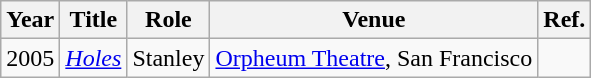<table class="wikitable">
<tr>
<th>Year</th>
<th>Title</th>
<th>Role</th>
<th>Venue</th>
<th>Ref.</th>
</tr>
<tr>
<td>2005</td>
<td><em><a href='#'>Holes</a></em></td>
<td>Stanley</td>
<td><a href='#'>Orpheum Theatre</a>, San Francisco</td>
<td></td>
</tr>
</table>
